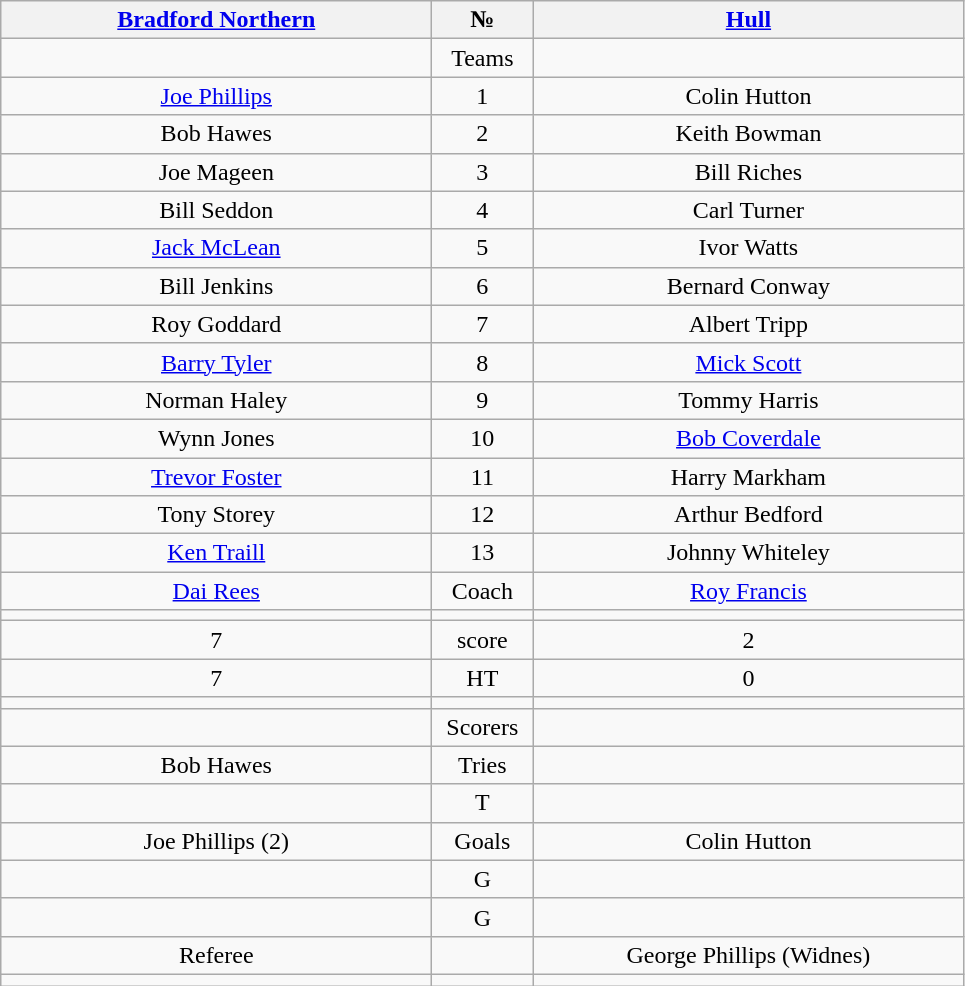<table class="wikitable" style="text-align:center;">
<tr>
<th width=280 abbr=winner><a href='#'>Bradford Northern</a></th>
<th width=60 abbr="Number">№</th>
<th width=280 abbr=runner-up><a href='#'>Hull</a></th>
</tr>
<tr>
<td></td>
<td>Teams</td>
<td></td>
</tr>
<tr>
<td><a href='#'>Joe Phillips</a></td>
<td>1</td>
<td>Colin Hutton</td>
</tr>
<tr>
<td>Bob Hawes</td>
<td>2</td>
<td>Keith Bowman</td>
</tr>
<tr>
<td>Joe Mageen</td>
<td>3</td>
<td>Bill Riches</td>
</tr>
<tr>
<td>Bill Seddon</td>
<td>4</td>
<td>Carl Turner</td>
</tr>
<tr>
<td><a href='#'>Jack McLean</a></td>
<td>5</td>
<td>Ivor Watts</td>
</tr>
<tr>
<td>Bill Jenkins</td>
<td>6</td>
<td>Bernard Conway</td>
</tr>
<tr>
<td>Roy Goddard</td>
<td>7</td>
<td>Albert Tripp</td>
</tr>
<tr>
<td><a href='#'>Barry Tyler</a></td>
<td>8</td>
<td><a href='#'>Mick Scott</a></td>
</tr>
<tr>
<td>Norman Haley</td>
<td>9</td>
<td>Tommy Harris</td>
</tr>
<tr>
<td>Wynn Jones</td>
<td>10</td>
<td><a href='#'>Bob Coverdale</a></td>
</tr>
<tr>
<td><a href='#'>Trevor Foster</a></td>
<td>11</td>
<td>Harry Markham</td>
</tr>
<tr>
<td>Tony Storey</td>
<td>12</td>
<td>Arthur Bedford</td>
</tr>
<tr>
<td><a href='#'>Ken Traill</a></td>
<td>13</td>
<td>Johnny Whiteley</td>
</tr>
<tr>
<td><a href='#'>Dai Rees</a></td>
<td>Coach</td>
<td><a href='#'>Roy Francis</a></td>
</tr>
<tr>
<td></td>
<td></td>
<td></td>
</tr>
<tr>
<td>7</td>
<td>score</td>
<td>2</td>
</tr>
<tr>
<td>7</td>
<td>HT</td>
<td>0</td>
</tr>
<tr>
<td></td>
<td></td>
<td></td>
</tr>
<tr>
<td></td>
<td>Scorers</td>
<td></td>
</tr>
<tr>
<td>Bob Hawes</td>
<td>Tries</td>
<td></td>
</tr>
<tr>
<td></td>
<td>T</td>
<td></td>
</tr>
<tr>
<td>Joe Phillips (2)</td>
<td>Goals</td>
<td>Colin Hutton</td>
</tr>
<tr>
<td></td>
<td>G</td>
<td></td>
</tr>
<tr>
<td></td>
<td>G</td>
<td></td>
</tr>
<tr>
<td>Referee</td>
<td></td>
<td>George Phillips (Widnes)</td>
</tr>
<tr>
<td></td>
<td></td>
<td></td>
</tr>
</table>
